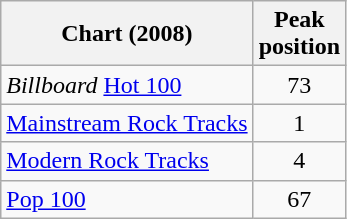<table class="wikitable">
<tr>
<th>Chart (2008)</th>
<th>Peak<br>position</th>
</tr>
<tr>
<td><em>Billboard</em> <a href='#'>Hot 100</a></td>
<td align="center">73</td>
</tr>
<tr>
<td><a href='#'>Mainstream Rock Tracks</a></td>
<td align="center">1</td>
</tr>
<tr>
<td><a href='#'>Modern Rock Tracks</a></td>
<td align="center">4</td>
</tr>
<tr>
<td><a href='#'>Pop 100</a></td>
<td align="center">67</td>
</tr>
</table>
